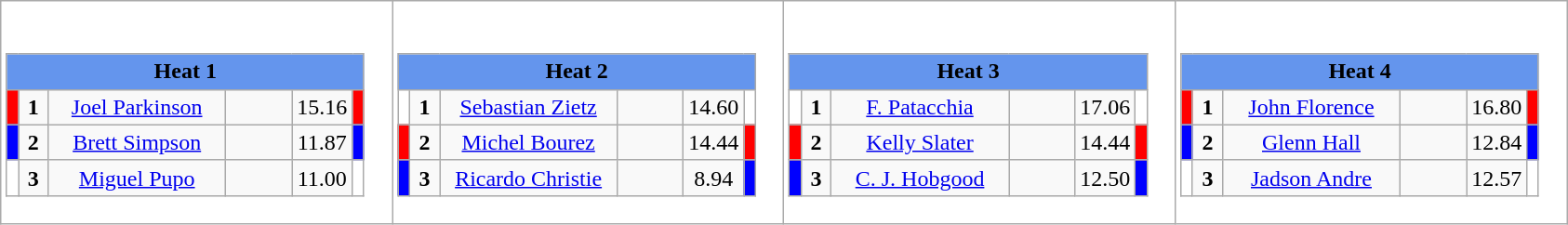<table class="wikitable" style="background:#fff;">
<tr>
<td><div><br><table class="wikitable">
<tr>
<td colspan="6"  style="text-align:center; background:#6495ed;"><strong>Heat 1</strong></td>
</tr>
<tr>
<td style="width:01px; background:#f00;"></td>
<td style="width:14px; text-align:center;"><strong>1</strong></td>
<td style="width:120px; text-align:center;"><a href='#'>Joel Parkinson</a></td>
<td style="width:40px; text-align:center;"></td>
<td style="width:20px; text-align:center;">15.16</td>
<td style="width:01px; background:#f00;"></td>
</tr>
<tr>
<td style="width:01px; background:#00f;"></td>
<td style="width:14px; text-align:center;"><strong>2</strong></td>
<td style="width:120px; text-align:center;"><a href='#'>Brett Simpson</a></td>
<td style="width:40px; text-align:center;"></td>
<td style="width:20px; text-align:center;">11.87</td>
<td style="width:01px; background:#00f;"></td>
</tr>
<tr>
<td style="width:01px; background:#fff;"></td>
<td style="width:14px; text-align:center;"><strong>3</strong></td>
<td style="width:120px; text-align:center;"><a href='#'>Miguel Pupo</a></td>
<td style="width:40px; text-align:center;"></td>
<td style="width:20px; text-align:center;">11.00</td>
<td style="width:01px; background:#fff;"></td>
</tr>
</table>
</div></td>
<td><div><br><table class="wikitable">
<tr>
<td colspan="6"  style="text-align:center; background:#6495ed;"><strong>Heat 2</strong></td>
</tr>
<tr>
<td style="width:01px; background:#fff;"></td>
<td style="width:14px; text-align:center;"><strong>1</strong></td>
<td style="width:120px; text-align:center;"><a href='#'>Sebastian Zietz</a></td>
<td style="width:40px; text-align:center;"></td>
<td style="width:20px; text-align:center;">14.60</td>
<td style="width:01px; background:#fff;"></td>
</tr>
<tr>
<td style="width:01px; background:#f00;"></td>
<td style="width:14px; text-align:center;"><strong>2</strong></td>
<td style="width:120px; text-align:center;"><a href='#'>Michel Bourez</a></td>
<td style="width:40px; text-align:center;"></td>
<td style="width:20px; text-align:center;">14.44</td>
<td style="width:01px; background:#f00;"></td>
</tr>
<tr>
<td style="width:01px; background:#00f;"></td>
<td style="width:14px; text-align:center;"><strong>3</strong></td>
<td style="width:120px; text-align:center;"><a href='#'>Ricardo Christie</a></td>
<td style="width:40px; text-align:center;"></td>
<td style="width:20px; text-align:center;">8.94</td>
<td style="width:01px; background:#00f;"></td>
</tr>
</table>
</div></td>
<td><div><br><table class="wikitable">
<tr>
<td colspan="6"  style="text-align:center; background:#6495ed;"><strong>Heat 3</strong></td>
</tr>
<tr>
<td style="width:01px; background:#fff;"></td>
<td style="width:14px; text-align:center;"><strong>1</strong></td>
<td style="width:120px; text-align:center;"><a href='#'>F. Patacchia</a></td>
<td style="width:40px; text-align:center;"></td>
<td style="width:20px; text-align:center;">17.06</td>
<td style="width:01px; background:#fff;"></td>
</tr>
<tr>
<td style="width:01px; background:#f00;"></td>
<td style="width:14px; text-align:center;"><strong>2</strong></td>
<td style="width:120px; text-align:center;"><a href='#'>Kelly Slater</a></td>
<td style="width:40px; text-align:center;"></td>
<td style="width:20px; text-align:center;">14.44</td>
<td style="width:01px; background:#f00;"></td>
</tr>
<tr>
<td style="width:01px; background:#00f;"></td>
<td style="width:14px; text-align:center;"><strong>3</strong></td>
<td style="width:120px; text-align:center;"><a href='#'>C. J. Hobgood</a></td>
<td style="width:40px; text-align:center;"></td>
<td style="width:20px; text-align:center;">12.50</td>
<td style="width:01px; background:#00f;"></td>
</tr>
</table>
</div></td>
<td><div><br><table class="wikitable">
<tr>
<td colspan="6"  style="text-align:center; background:#6495ed;"><strong>Heat 4</strong></td>
</tr>
<tr>
<td style="width:01px; background:#f00;"></td>
<td style="width:14px; text-align:center;"><strong>1</strong></td>
<td style="width:120px; text-align:center;"><a href='#'>John Florence</a></td>
<td style="width:40px; text-align:center;"></td>
<td style="width:20px; text-align:center;">16.80</td>
<td style="width:01px; background:#f00;"></td>
</tr>
<tr>
<td style="width:01px; background:#00f;"></td>
<td style="width:14px; text-align:center;"><strong>2</strong></td>
<td style="width:120px; text-align:center;"><a href='#'>Glenn Hall</a></td>
<td style="width:40px; text-align:center;"></td>
<td style="width:20px; text-align:center;">12.84</td>
<td style="width:01px; background:#00f;"></td>
</tr>
<tr>
<td style="width:01px; background:#fff;"></td>
<td style="width:14px; text-align:center;"><strong>3</strong></td>
<td style="width:120px; text-align:center;"><a href='#'>Jadson Andre</a></td>
<td style="width:40px; text-align:center;"></td>
<td style="width:20px; text-align:center;">12.57</td>
<td style="width:01px; background:#fff;"></td>
</tr>
</table>
</div></td>
</tr>
</table>
